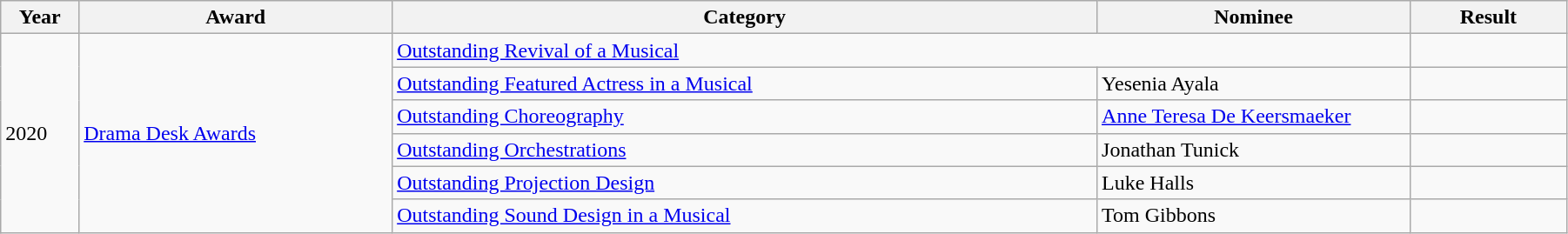<table class="wikitable" style="width:95%;">
<tr>
<th style="width:5%;">Year</th>
<th style="width:20%;">Award</th>
<th style="width:45%;">Category</th>
<th style="width:20%;">Nominee</th>
<th style="width:10%;">Result</th>
</tr>
<tr>
<td rowspan="6">2020</td>
<td rowspan="6"><a href='#'>Drama Desk Awards</a></td>
<td colspan="2"><a href='#'>Outstanding Revival of a Musical</a></td>
<td></td>
</tr>
<tr>
<td><a href='#'>Outstanding Featured Actress in a Musical</a></td>
<td>Yesenia Ayala</td>
<td></td>
</tr>
<tr>
<td><a href='#'>Outstanding Choreography</a></td>
<td><a href='#'>Anne Teresa De Keersmaeker</a></td>
<td></td>
</tr>
<tr>
<td><a href='#'>Outstanding Orchestrations</a></td>
<td>Jonathan Tunick</td>
<td></td>
</tr>
<tr>
<td><a href='#'>Outstanding Projection Design</a></td>
<td>Luke Halls</td>
<td></td>
</tr>
<tr>
<td><a href='#'>Outstanding Sound Design in a Musical</a></td>
<td>Tom Gibbons</td>
<td></td>
</tr>
</table>
